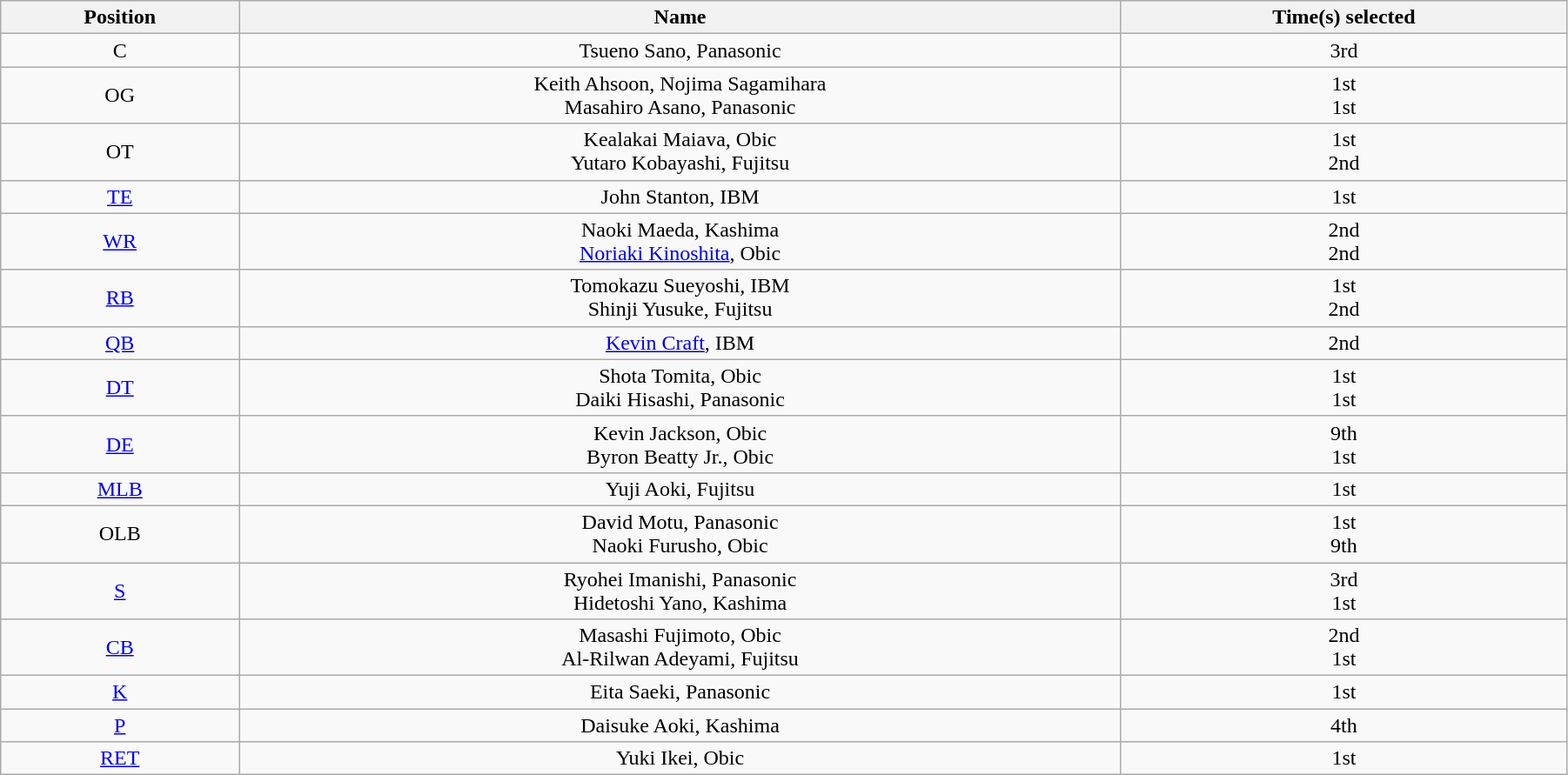<table class="wikitable" style="text-align:Center;width:95%;">
<tr>
<th>Position</th>
<th>Name</th>
<th>Time(s) selected</th>
</tr>
<tr>
<td>C</td>
<td>Tsueno Sano, Panasonic</td>
<td>3rd</td>
</tr>
<tr>
<td>OG</td>
<td>Keith Ahsoon, Nojima Sagamihara<br>Masahiro Asano, Panasonic</td>
<td>1st<br>1st</td>
</tr>
<tr>
<td>OT</td>
<td>Kealakai Maiava, Obic<br>Yutaro Kobayashi, Fujitsu</td>
<td>1st<br>2nd</td>
</tr>
<tr>
<td><a href='#'>TE</a></td>
<td>John Stanton, IBM</td>
<td>1st</td>
</tr>
<tr>
<td><a href='#'>WR</a></td>
<td>Naoki Maeda, Kashima<br><a href='#'>Noriaki Kinoshita</a>, Obic</td>
<td>2nd<br>2nd</td>
</tr>
<tr>
<td><a href='#'>RB</a></td>
<td>Tomokazu Sueyoshi, IBM<br>Shinji Yusuke, Fujitsu</td>
<td>1st<br>2nd</td>
</tr>
<tr>
<td><a href='#'>QB</a></td>
<td><a href='#'>Kevin Craft</a>, IBM</td>
<td>2nd</td>
</tr>
<tr>
<td><a href='#'>DT</a></td>
<td>Shota Tomita, Obic<br>Daiki Hisashi, Panasonic</td>
<td>1st<br>1st</td>
</tr>
<tr>
<td><a href='#'>DE</a></td>
<td>Kevin Jackson, Obic<br>Byron Beatty Jr., Obic</td>
<td>9th<br>1st</td>
</tr>
<tr>
<td><a href='#'>MLB</a></td>
<td>Yuji Aoki, Fujitsu</td>
<td>1st</td>
</tr>
<tr>
<td>OLB</td>
<td>David Motu, Panasonic<br>Naoki Furusho, Obic</td>
<td>1st<br>9th</td>
</tr>
<tr>
<td><a href='#'>S</a></td>
<td>Ryohei Imanishi, Panasonic<br>Hidetoshi Yano, Kashima</td>
<td>3rd<br>1st</td>
</tr>
<tr>
<td><a href='#'>CB</a></td>
<td>Masashi Fujimoto, Obic<br>Al-Rilwan Adeyami, Fujitsu</td>
<td>2nd<br>1st</td>
</tr>
<tr>
<td><a href='#'>K</a></td>
<td>Eita Saeki, Panasonic</td>
<td>1st</td>
</tr>
<tr>
<td><a href='#'>P</a></td>
<td>Daisuke Aoki, Kashima</td>
<td>4th</td>
</tr>
<tr>
<td><a href='#'>RET</a></td>
<td>Yuki Ikei, Obic</td>
<td>1st</td>
</tr>
</table>
